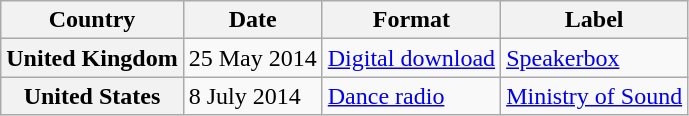<table class="wikitable plainrowheaders">
<tr>
<th scope="col">Country</th>
<th scope="col">Date</th>
<th scope="col">Format</th>
<th scope="col">Label</th>
</tr>
<tr>
<th scope="row">United Kingdom</th>
<td>25 May 2014</td>
<td><a href='#'>Digital download</a></td>
<td><a href='#'>Speakerbox</a></td>
</tr>
<tr>
<th scope="row">United States</th>
<td>8 July 2014</td>
<td><a href='#'>Dance radio</a></td>
<td><a href='#'>Ministry of Sound</a></td>
</tr>
</table>
